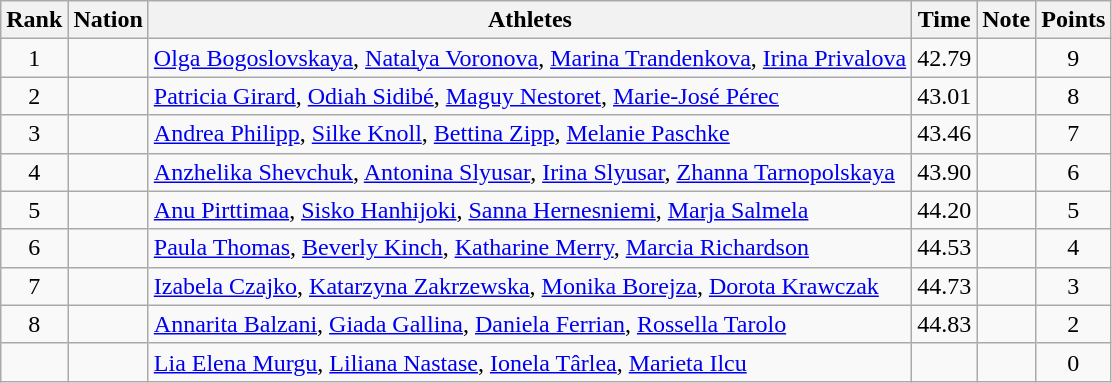<table class="wikitable sortable" style="text-align:center">
<tr>
<th>Rank</th>
<th>Nation</th>
<th>Athletes</th>
<th>Time</th>
<th>Note</th>
<th>Points</th>
</tr>
<tr>
<td>1</td>
<td align=left></td>
<td align=left><a href='#'>Olga Bogoslovskaya</a>, <a href='#'>Natalya Voronova</a>, <a href='#'>Marina Trandenkova</a>, <a href='#'>Irina Privalova</a></td>
<td>42.79</td>
<td></td>
<td>9</td>
</tr>
<tr>
<td>2</td>
<td align=left></td>
<td align=left><a href='#'>Patricia Girard</a>, <a href='#'>Odiah Sidibé</a>, <a href='#'>Maguy Nestoret</a>, <a href='#'>Marie-José Pérec</a></td>
<td>43.01</td>
<td></td>
<td>8</td>
</tr>
<tr>
<td>3</td>
<td align=left></td>
<td align=left><a href='#'>Andrea Philipp</a>, <a href='#'>Silke Knoll</a>, <a href='#'>Bettina Zipp</a>, <a href='#'>Melanie Paschke</a></td>
<td>43.46</td>
<td></td>
<td>7</td>
</tr>
<tr>
<td>4</td>
<td align=left></td>
<td align=left><a href='#'>Anzhelika Shevchuk</a>, <a href='#'>Antonina Slyusar</a>, <a href='#'>Irina Slyusar</a>, <a href='#'>Zhanna Tarnopolskaya</a></td>
<td>43.90</td>
<td></td>
<td>6</td>
</tr>
<tr>
<td>5</td>
<td align=left></td>
<td align=left><a href='#'>Anu Pirttimaa</a>, <a href='#'>Sisko Hanhijoki</a>, <a href='#'>Sanna Hernesniemi</a>, <a href='#'>Marja Salmela</a></td>
<td>44.20</td>
<td></td>
<td>5</td>
</tr>
<tr>
<td>6</td>
<td align=left></td>
<td align=left><a href='#'>Paula Thomas</a>, <a href='#'>Beverly Kinch</a>, <a href='#'>Katharine Merry</a>, <a href='#'>Marcia Richardson</a></td>
<td>44.53</td>
<td></td>
<td>4</td>
</tr>
<tr>
<td>7</td>
<td align=left></td>
<td align=left><a href='#'>Izabela Czajko</a>, <a href='#'>Katarzyna Zakrzewska</a>, <a href='#'>Monika Borejza</a>, <a href='#'>Dorota Krawczak</a></td>
<td>44.73</td>
<td></td>
<td>3</td>
</tr>
<tr>
<td>8</td>
<td align=left></td>
<td align=left><a href='#'>Annarita Balzani</a>, <a href='#'>Giada Gallina</a>, <a href='#'>Daniela Ferrian</a>, <a href='#'>Rossella Tarolo</a></td>
<td>44.83</td>
<td></td>
<td>2</td>
</tr>
<tr>
<td></td>
<td align=left></td>
<td align=left><a href='#'>Lia Elena Murgu</a>, <a href='#'>Liliana Nastase</a>, <a href='#'>Ionela Târlea</a>, <a href='#'>Marieta Ilcu</a></td>
<td></td>
<td></td>
<td>0</td>
</tr>
</table>
